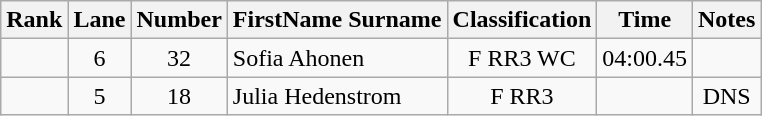<table class="wikitable sortable" style="text-align:center">
<tr>
<th>Rank</th>
<th>Lane</th>
<th>Number</th>
<th>FirstName Surname</th>
<th>Classification</th>
<th>Time</th>
<th>Notes</th>
</tr>
<tr>
<td></td>
<td>6</td>
<td>32</td>
<td style="text-align:left"> Sofia Ahonen</td>
<td>F RR3 WC</td>
<td>04:00.45</td>
<td></td>
</tr>
<tr>
<td></td>
<td>5</td>
<td>18</td>
<td style="text-align:left"> Julia Hedenstrom</td>
<td>F RR3</td>
<td></td>
<td>DNS</td>
</tr>
</table>
